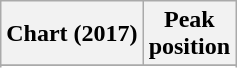<table class="wikitable sortable plainrowheaders" style="text-align:center">
<tr>
<th scope="col">Chart (2017)</th>
<th scope="col">Peak<br>position</th>
</tr>
<tr>
</tr>
<tr>
</tr>
<tr>
</tr>
</table>
